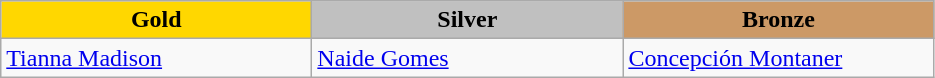<table class="wikitable" style="text-align:left">
<tr align="center">
<td width=200 bgcolor=gold><strong>Gold</strong></td>
<td width=200 bgcolor=silver><strong>Silver</strong></td>
<td width=200 bgcolor=CC9966><strong>Bronze</strong></td>
</tr>
<tr>
<td><a href='#'>Tianna Madison</a><br><em></em></td>
<td><a href='#'>Naide Gomes</a><br><em></em></td>
<td><a href='#'>Concepción Montaner</a><br><em></em></td>
</tr>
</table>
